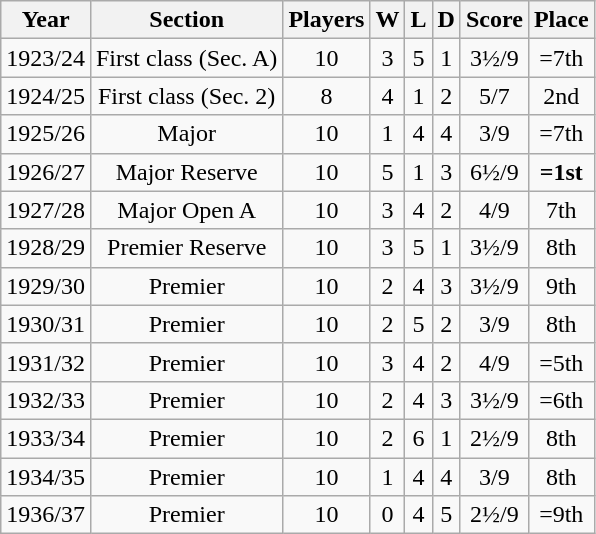<table class="wikitable mw-sortable" style="text-align: center;">
<tr>
<th>Year</th>
<th>Section</th>
<th>Players</th>
<th>W</th>
<th>L</th>
<th>D</th>
<th>Score</th>
<th>Place</th>
</tr>
<tr>
<td>1923/24</td>
<td>First class (Sec. A)</td>
<td>10</td>
<td>3</td>
<td>5</td>
<td>1</td>
<td>3½/9</td>
<td>=7th</td>
</tr>
<tr>
<td>1924/25</td>
<td>First class (Sec. 2)</td>
<td>8</td>
<td>4</td>
<td>1</td>
<td>2</td>
<td>5/7</td>
<td>2nd</td>
</tr>
<tr>
<td>1925/26</td>
<td>Major</td>
<td>10</td>
<td>1</td>
<td>4</td>
<td>4</td>
<td>3/9</td>
<td>=7th</td>
</tr>
<tr>
<td>1926/27</td>
<td>Major Reserve</td>
<td>10</td>
<td>5</td>
<td>1</td>
<td>3</td>
<td>6½/9</td>
<td><strong>=1st</strong></td>
</tr>
<tr>
<td>1927/28</td>
<td>Major Open A</td>
<td>10</td>
<td>3</td>
<td>4</td>
<td>2</td>
<td>4/9</td>
<td>7th</td>
</tr>
<tr>
<td>1928/29</td>
<td>Premier Reserve</td>
<td>10</td>
<td>3</td>
<td>5</td>
<td>1</td>
<td>3½/9</td>
<td>8th</td>
</tr>
<tr>
<td>1929/30</td>
<td>Premier</td>
<td>10</td>
<td>2</td>
<td>4</td>
<td>3</td>
<td>3½/9</td>
<td>9th</td>
</tr>
<tr>
<td>1930/31</td>
<td>Premier</td>
<td>10</td>
<td>2</td>
<td>5</td>
<td>2</td>
<td>3/9</td>
<td>8th</td>
</tr>
<tr>
<td>1931/32</td>
<td>Premier</td>
<td>10</td>
<td>3</td>
<td>4</td>
<td>2</td>
<td>4/9</td>
<td>=5th</td>
</tr>
<tr>
<td>1932/33</td>
<td>Premier</td>
<td>10</td>
<td>2</td>
<td>4</td>
<td>3</td>
<td>3½/9</td>
<td>=6th</td>
</tr>
<tr>
<td>1933/34</td>
<td>Premier</td>
<td>10</td>
<td>2</td>
<td>6</td>
<td>1</td>
<td>2½/9</td>
<td>8th</td>
</tr>
<tr>
<td>1934/35</td>
<td>Premier</td>
<td>10</td>
<td>1</td>
<td>4</td>
<td>4</td>
<td>3/9</td>
<td>8th</td>
</tr>
<tr>
<td>1936/37</td>
<td>Premier</td>
<td>10</td>
<td>0</td>
<td>4</td>
<td>5</td>
<td>2½/9</td>
<td>=9th</td>
</tr>
</table>
